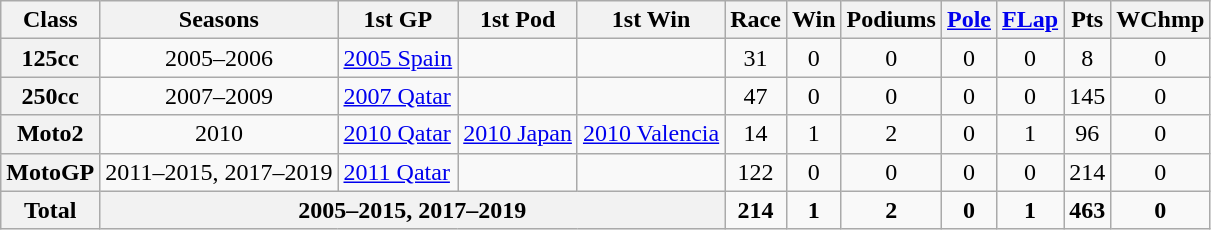<table class="wikitable">
<tr>
<th>Class</th>
<th>Seasons</th>
<th>1st GP</th>
<th>1st Pod</th>
<th>1st Win</th>
<th>Race</th>
<th>Win</th>
<th>Podiums</th>
<th><a href='#'>Pole</a></th>
<th><a href='#'>FLap</a></th>
<th>Pts</th>
<th>WChmp</th>
</tr>
<tr align="center">
<th>125cc</th>
<td>2005–2006</td>
<td align="left"><a href='#'>2005 Spain</a></td>
<td align="left"></td>
<td align="left"></td>
<td>31</td>
<td>0</td>
<td>0</td>
<td>0</td>
<td>0</td>
<td>8</td>
<td>0</td>
</tr>
<tr align="center">
<th>250cc</th>
<td>2007–2009</td>
<td align="left"><a href='#'>2007 Qatar</a></td>
<td align="left"></td>
<td align="left"></td>
<td>47</td>
<td>0</td>
<td>0</td>
<td>0</td>
<td>0</td>
<td>145</td>
<td>0</td>
</tr>
<tr align="center">
<th>Moto2</th>
<td>2010</td>
<td align="left"><a href='#'>2010 Qatar</a></td>
<td align="left"><a href='#'>2010 Japan</a></td>
<td align="left"><a href='#'>2010 Valencia</a></td>
<td>14</td>
<td>1</td>
<td>2</td>
<td>0</td>
<td>1</td>
<td>96</td>
<td>0</td>
</tr>
<tr align="center">
<th>MotoGP</th>
<td>2011–2015, 2017–2019</td>
<td align="left"><a href='#'>2011 Qatar</a></td>
<td align="left"></td>
<td align="left"></td>
<td>122</td>
<td>0</td>
<td>0</td>
<td>0</td>
<td>0</td>
<td>214</td>
<td>0</td>
</tr>
<tr align="center">
<th>Total</th>
<th colspan=4>2005–2015, 2017–2019</th>
<td><strong>214</strong></td>
<td><strong>1</strong></td>
<td><strong>2</strong></td>
<td><strong>0</strong></td>
<td><strong>1</strong></td>
<td><strong>463</strong></td>
<td><strong>0</strong></td>
</tr>
</table>
